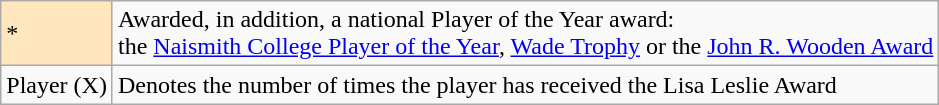<table class="wikitable">
<tr>
<td style="background-color:#FFE6BD">*</td>
<td>Awarded, in addition, a national Player of the Year award: <br>the <a href='#'>Naismith College Player of the Year</a>, <a href='#'>Wade Trophy</a> or the <a href='#'>John R. Wooden Award</a></td>
</tr>
<tr>
<td>Player (X)</td>
<td>Denotes the number of times the player has received the Lisa Leslie Award</td>
</tr>
</table>
